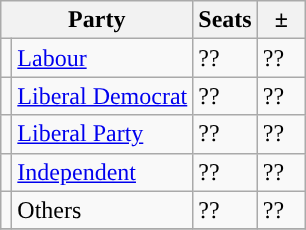<table class="wikitable">
<tr>
<th colspan="2">Party</th>
<th>Seats</th>
<th>  ±  </th>
</tr>
<tr>
<td style="background-color: "></td>
<td><a href='#'>Labour</a></td>
<td>??</td>
<td>??</td>
</tr>
<tr>
<td style="background-color: "></td>
<td><a href='#'>Liberal Democrat</a></td>
<td>??</td>
<td>??</td>
</tr>
<tr>
<td style="background-color: "></td>
<td><a href='#'>Liberal Party</a></td>
<td>??</td>
<td>??</td>
</tr>
<tr>
<td style="background-color: "></td>
<td><a href='#'>Independent</a></td>
<td>??</td>
<td>??</td>
</tr>
<tr>
<td style="background-color: "></td>
<td>Others</td>
<td>??</td>
<td>??</td>
</tr>
<tr>
</tr>
</table>
